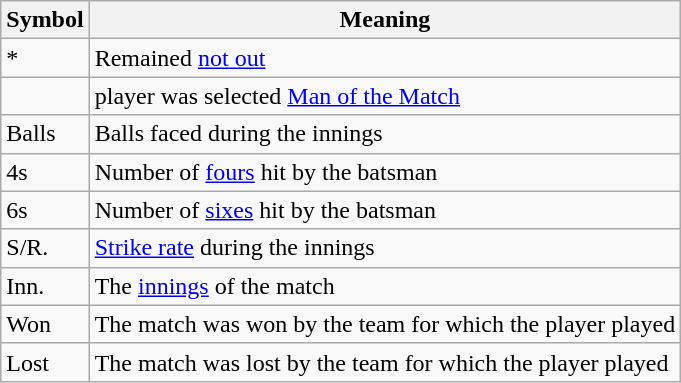<table class="wikitable">
<tr>
<th>Symbol</th>
<th>Meaning</th>
</tr>
<tr>
<td>*</td>
<td>Remained <a href='#'>not out</a></td>
</tr>
<tr>
<td></td>
<td>player was selected <a href='#'>Man of the Match</a></td>
</tr>
<tr>
<td>Balls</td>
<td>Balls faced during the innings</td>
</tr>
<tr>
<td>4s</td>
<td>Number of <a href='#'>fours</a> hit by the batsman</td>
</tr>
<tr>
<td>6s</td>
<td>Number of <a href='#'>sixes</a> hit by the batsman</td>
</tr>
<tr>
<td>S/R.</td>
<td><a href='#'>Strike rate</a> during the innings</td>
</tr>
<tr>
<td>Inn.</td>
<td>The <a href='#'>innings</a> of the match</td>
</tr>
<tr>
<td>Won</td>
<td>The match was won by the team for which the player played</td>
</tr>
<tr>
<td>Lost</td>
<td>The match was lost by the team for which the player played</td>
</tr>
</table>
